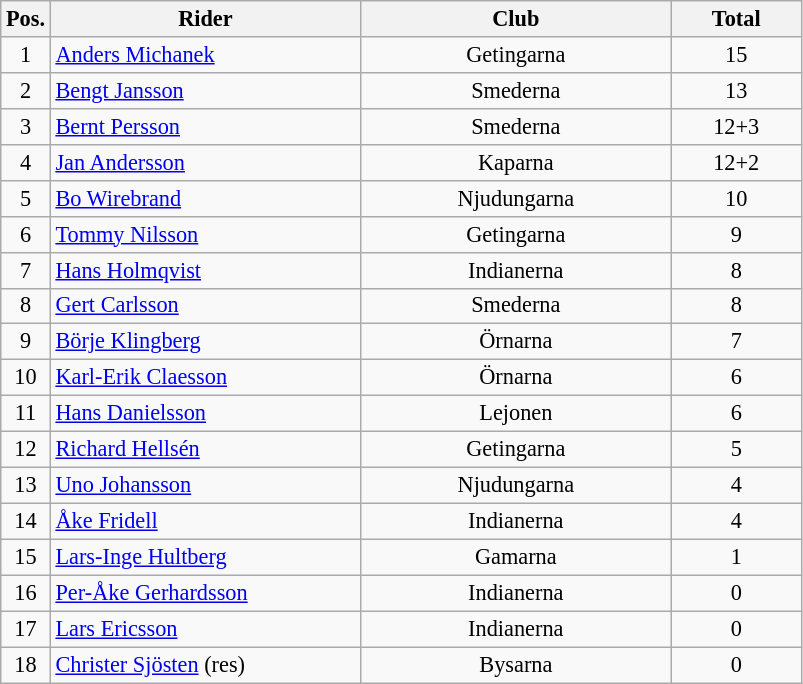<table class=wikitable style="font-size:93%;">
<tr>
<th width=25px>Pos.</th>
<th width=200px>Rider</th>
<th width=200px>Club</th>
<th width=80px>Total</th>
</tr>
<tr align=center>
<td>1</td>
<td align=left><a href='#'>Anders Michanek</a></td>
<td>Getingarna</td>
<td>15</td>
</tr>
<tr align=center>
<td>2</td>
<td align=left><a href='#'>Bengt Jansson</a></td>
<td>Smederna</td>
<td>13</td>
</tr>
<tr align=center>
<td>3</td>
<td align=left><a href='#'>Bernt Persson</a></td>
<td>Smederna</td>
<td>12+3</td>
</tr>
<tr align=center>
<td>4</td>
<td align=left><a href='#'>Jan Andersson</a></td>
<td>Kaparna</td>
<td>12+2</td>
</tr>
<tr align=center>
<td>5</td>
<td align=left><a href='#'>Bo Wirebrand</a></td>
<td>Njudungarna</td>
<td>10</td>
</tr>
<tr align=center>
<td>6</td>
<td align=left><a href='#'>Tommy Nilsson</a></td>
<td>Getingarna</td>
<td>9</td>
</tr>
<tr align=center>
<td>7</td>
<td align=left><a href='#'>Hans Holmqvist</a></td>
<td>Indianerna</td>
<td>8</td>
</tr>
<tr align=center>
<td>8</td>
<td align=left><a href='#'>Gert Carlsson</a></td>
<td>Smederna</td>
<td>8</td>
</tr>
<tr align=center>
<td>9</td>
<td align=left><a href='#'>Börje Klingberg</a></td>
<td>Örnarna</td>
<td>7</td>
</tr>
<tr align=center>
<td>10</td>
<td align=left><a href='#'>Karl-Erik Claesson</a></td>
<td>Örnarna</td>
<td>6</td>
</tr>
<tr align=center>
<td>11</td>
<td align=left><a href='#'>Hans Danielsson</a></td>
<td>Lejonen</td>
<td>6</td>
</tr>
<tr align=center>
<td>12</td>
<td align=left><a href='#'>Richard Hellsén</a></td>
<td>Getingarna</td>
<td>5</td>
</tr>
<tr align=center>
<td>13</td>
<td align=left><a href='#'>Uno Johansson</a></td>
<td>Njudungarna</td>
<td>4</td>
</tr>
<tr align=center>
<td>14</td>
<td align=left><a href='#'>Åke Fridell</a></td>
<td>Indianerna</td>
<td>4</td>
</tr>
<tr align=center>
<td>15</td>
<td align=left><a href='#'>Lars-Inge Hultberg</a></td>
<td>Gamarna</td>
<td>1</td>
</tr>
<tr align=center>
<td>16</td>
<td align=left><a href='#'>Per-Åke Gerhardsson</a></td>
<td>Indianerna</td>
<td>0</td>
</tr>
<tr align=center>
<td>17</td>
<td align=left><a href='#'>Lars Ericsson</a></td>
<td>Indianerna</td>
<td>0</td>
</tr>
<tr align=center>
<td>18</td>
<td align=left><a href='#'>Christer Sjösten</a> (res)</td>
<td>Bysarna</td>
<td>0</td>
</tr>
</table>
